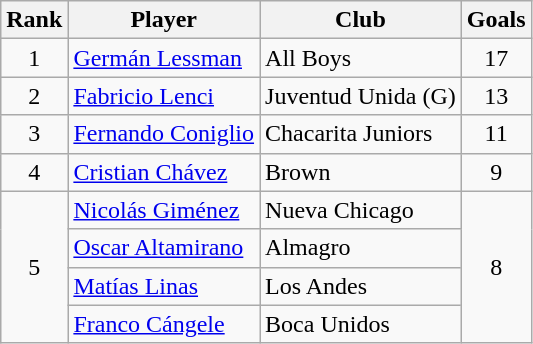<table class="wikitable" style="text-align:center">
<tr>
<th>Rank</th>
<th>Player</th>
<th>Club</th>
<th>Goals</th>
</tr>
<tr>
<td>1</td>
<td align="left"> <a href='#'>Germán Lessman</a></td>
<td align="left">All Boys</td>
<td>17</td>
</tr>
<tr>
<td>2</td>
<td align="left"> <a href='#'>Fabricio Lenci</a></td>
<td align="left">Juventud Unida (G)</td>
<td>13</td>
</tr>
<tr>
<td>3</td>
<td align="left"> <a href='#'>Fernando Coniglio</a></td>
<td align="left">Chacarita Juniors</td>
<td>11</td>
</tr>
<tr>
<td>4</td>
<td align="left"> <a href='#'>Cristian Chávez</a></td>
<td align="left">Brown</td>
<td>9</td>
</tr>
<tr>
<td rowspan=4>5</td>
<td align="left"> <a href='#'>Nicolás Giménez</a></td>
<td align="left">Nueva Chicago</td>
<td rowspan=4>8</td>
</tr>
<tr>
<td align="left"> <a href='#'>Oscar Altamirano</a></td>
<td align="left">Almagro</td>
</tr>
<tr>
<td align="left"> <a href='#'>Matías Linas</a></td>
<td align="left">Los Andes</td>
</tr>
<tr>
<td align="left"> <a href='#'>Franco Cángele</a></td>
<td align="left">Boca Unidos</td>
</tr>
</table>
